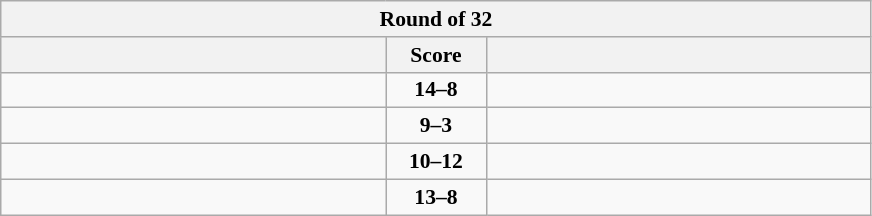<table class="wikitable" style="text-align: center; font-size:90% ">
<tr>
<th colspan=3>Round of 32</th>
</tr>
<tr>
<th align="right" width="250"></th>
<th width="60">Score</th>
<th align="left" width="250"></th>
</tr>
<tr>
<td align=left><strong></strong></td>
<td align=center><strong>14–8</strong></td>
<td align=left></td>
</tr>
<tr>
<td align=left><strong></strong></td>
<td align=center><strong>9–3</strong></td>
<td align=left></td>
</tr>
<tr>
<td align=left></td>
<td align=center><strong>10–12</strong></td>
<td align=left><strong></strong></td>
</tr>
<tr>
<td align=left><strong></strong></td>
<td align=center><strong>13–8</strong></td>
<td align=left></td>
</tr>
</table>
